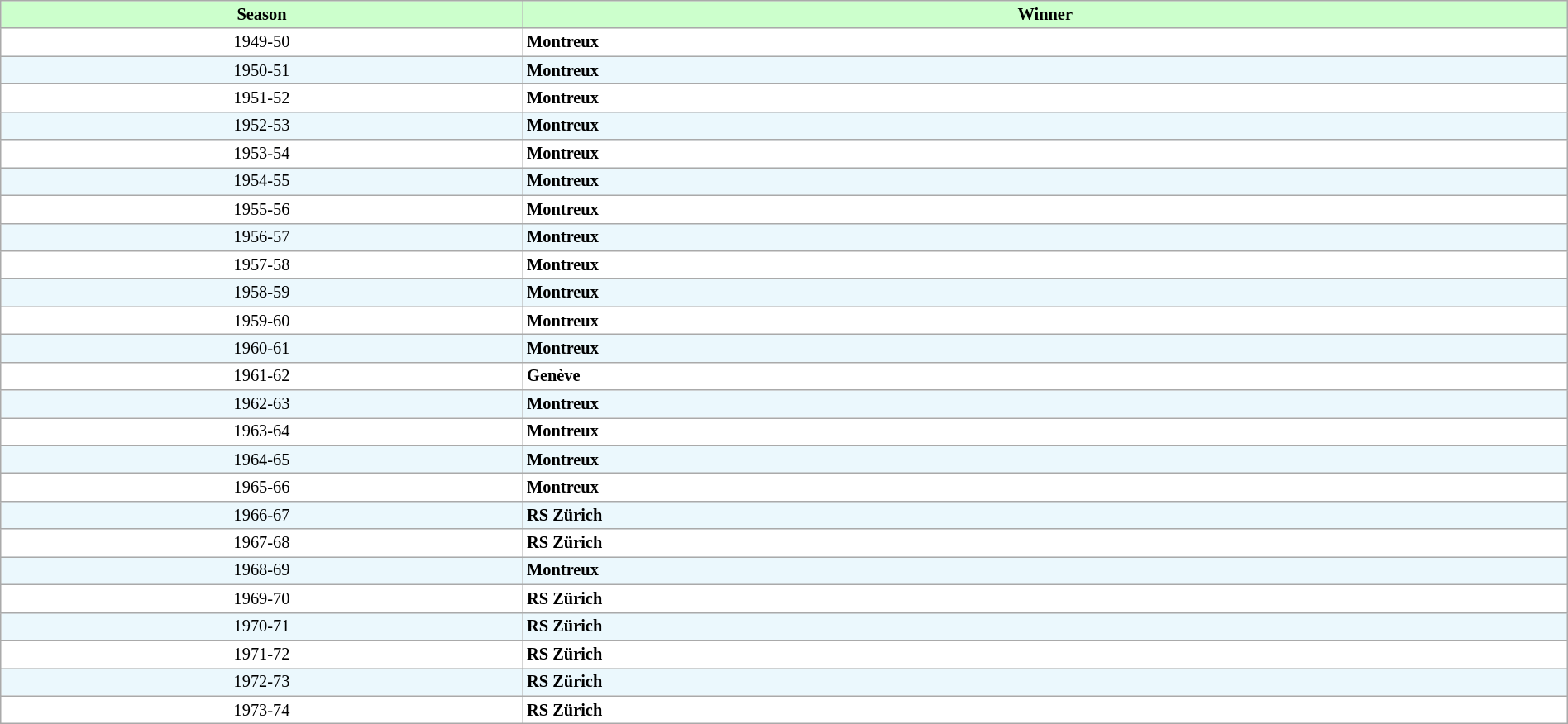<table class="wikitable" style="font-size:85%; width:100%">
<tr>
<th width="33%" style="background:#ccffcc">Season</th>
<th width="66%" style="background:#ccffcc">Winner</th>
</tr>
<tr bgcolor="#FFFFFF">
<td align="center">1949-50</td>
<td><strong> Montreux </strong></td>
</tr>
<tr bgcolor="#EBF8FD">
<td align="center">1950-51</td>
<td><strong> Montreux </strong></td>
</tr>
<tr bgcolor="#FFFFFF">
<td align="center">1951-52</td>
<td><strong> Montreux </strong></td>
</tr>
<tr bgcolor="#EBF8FD">
<td align="center">1952-53</td>
<td><strong> Montreux </strong></td>
</tr>
<tr bgcolor="#FFFFFF">
<td align="center">1953-54</td>
<td><strong> Montreux </strong></td>
</tr>
<tr bgcolor="#EBF8FD">
<td align="center">1954-55</td>
<td><strong> Montreux </strong></td>
</tr>
<tr bgcolor="#FFFFFF">
<td align="center">1955-56</td>
<td><strong> Montreux </strong></td>
</tr>
<tr bgcolor="#EBF8FD">
<td align="center">1956-57</td>
<td><strong> Montreux </strong></td>
</tr>
<tr bgcolor="#FFFFFF">
<td align="center">1957-58</td>
<td><strong> Montreux </strong></td>
</tr>
<tr bgcolor="#EBF8FD">
<td align="center">1958-59</td>
<td><strong> Montreux </strong></td>
</tr>
<tr bgcolor="#FFFFFF">
<td align="center">1959-60</td>
<td><strong> Montreux </strong></td>
</tr>
<tr bgcolor="#EBF8FD">
<td align="center">1960-61</td>
<td><strong> Montreux </strong></td>
</tr>
<tr bgcolor="#FFFFFF">
<td align="center">1961-62</td>
<td><strong> Genève </strong></td>
</tr>
<tr bgcolor="#EBF8FD">
<td align="center">1962-63</td>
<td><strong> Montreux </strong></td>
</tr>
<tr bgcolor="#FFFFFF">
<td align="center">1963-64</td>
<td><strong> Montreux </strong></td>
</tr>
<tr bgcolor="#EBF8FD">
<td align="center">1964-65</td>
<td><strong> Montreux </strong></td>
</tr>
<tr bgcolor="#FFFFFF">
<td align="center">1965-66</td>
<td><strong> Montreux </strong></td>
</tr>
<tr bgcolor="#EBF8FD">
<td align="center">1966-67</td>
<td><strong> RS Zürich </strong></td>
</tr>
<tr bgcolor="#FFFFFF">
<td align="center">1967-68</td>
<td><strong> RS Zürich </strong></td>
</tr>
<tr bgcolor="#EBF8FD">
<td align="center">1968-69</td>
<td><strong> Montreux </strong></td>
</tr>
<tr bgcolor="#FFFFFF">
<td align="center">1969-70</td>
<td><strong> RS Zürich </strong></td>
</tr>
<tr bgcolor="#EBF8FD">
<td align="center">1970-71</td>
<td><strong> RS Zürich </strong></td>
</tr>
<tr bgcolor="#FFFFFF">
<td align="center">1971-72</td>
<td><strong> RS Zürich </strong></td>
</tr>
<tr bgcolor="#EBF8FD">
<td align="center">1972-73</td>
<td><strong> RS Zürich </strong></td>
</tr>
<tr bgcolor="#FFFFFF">
<td align="center">1973-74</td>
<td><strong> RS Zürich </strong></td>
</tr>
</table>
